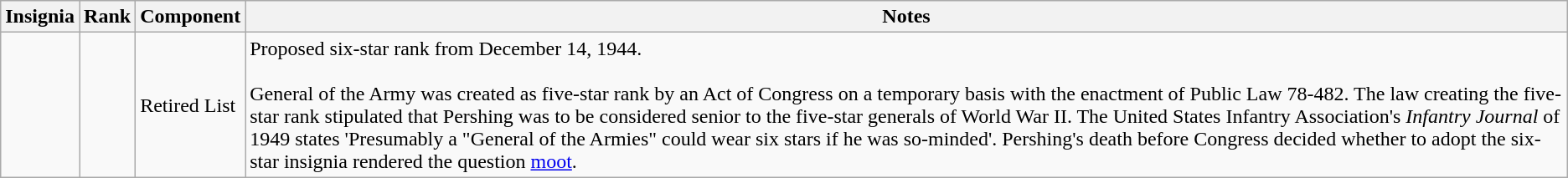<table class="wikitable">
<tr>
<th>Insignia</th>
<th>Rank</th>
<th>Component</th>
<th>Notes</th>
</tr>
<tr>
<td></td>
<td></td>
<td>Retired List</td>
<td>Proposed six-star rank from December 14, 1944.<br><br>General of the Army was created as five-star rank by an Act of Congress on a temporary basis with the enactment of Public Law 78-482. The law creating the five-star rank stipulated that Pershing was to be considered senior to the five-star generals of World War II. The United States Infantry Association's <em>Infantry Journal</em> of 1949 states 'Presumably a "General of the Armies" could wear six stars if he was so-minded'. Pershing's death before Congress decided whether to adopt the six-star insignia rendered the question <a href='#'>moot</a>.</td>
</tr>
</table>
